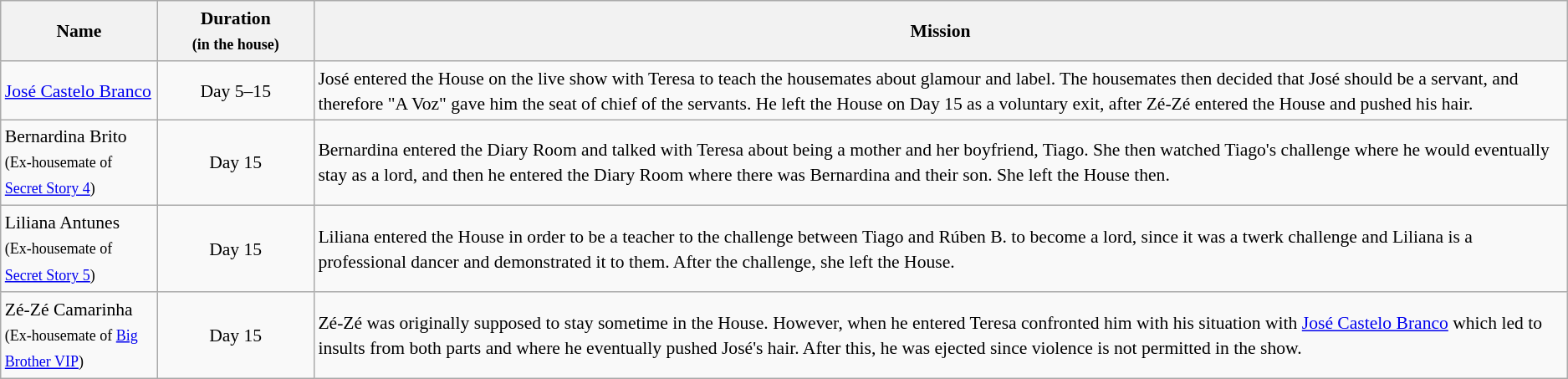<table class="wikitable" style="font-size:90%; line-height:20px">
<tr>
<th style="width:10%">Name</th>
<th style="width:10%">Duration<br><small>(in the house)</small></th>
<th style="width:80%">Mission</th>
</tr>
<tr>
<td><a href='#'>José Castelo Branco</a></td>
<td style="text-align:center;">Day 5–15</td>
<td>José entered the House on the live show with Teresa to teach the housemates about glamour and label. The housemates then decided that José should be a servant, and therefore "A Voz" gave him the seat of chief of the servants. He left the House on Day 15 as a voluntary exit, after Zé-Zé entered the House and pushed his hair.</td>
</tr>
<tr>
<td>Bernardina Brito<br><small>(Ex-housemate of <a href='#'>Secret Story 4</a>)</small></td>
<td style="text-align:center;">Day 15</td>
<td>Bernardina entered the Diary Room and talked with Teresa about being a mother and her boyfriend, Tiago. She then watched Tiago's challenge where he would eventually stay as a lord, and then he entered the Diary Room where there was Bernardina and their son. She left the House then.</td>
</tr>
<tr>
<td>Liliana Antunes<br><small>(Ex-housemate of <a href='#'>Secret Story 5</a>)</small></td>
<td style="text-align:center;">Day 15</td>
<td>Liliana entered the House in order to be a teacher to the challenge between Tiago and Rúben B. to become a lord, since it was a twerk challenge and Liliana is a professional dancer and demonstrated it to them. After the challenge, she left the House.</td>
</tr>
<tr>
<td>Zé-Zé Camarinha<br><small>(Ex-housemate of <a href='#'>Big Brother VIP</a>)</small></td>
<td style="text-align:center;">Day 15</td>
<td>Zé-Zé was originally supposed to stay sometime in the House. However, when he entered Teresa confronted him with his situation with <a href='#'>José Castelo Branco</a> which led to insults from both parts and where he eventually pushed José's hair. After this, he was ejected since violence is not permitted in the show.</td>
</tr>
</table>
